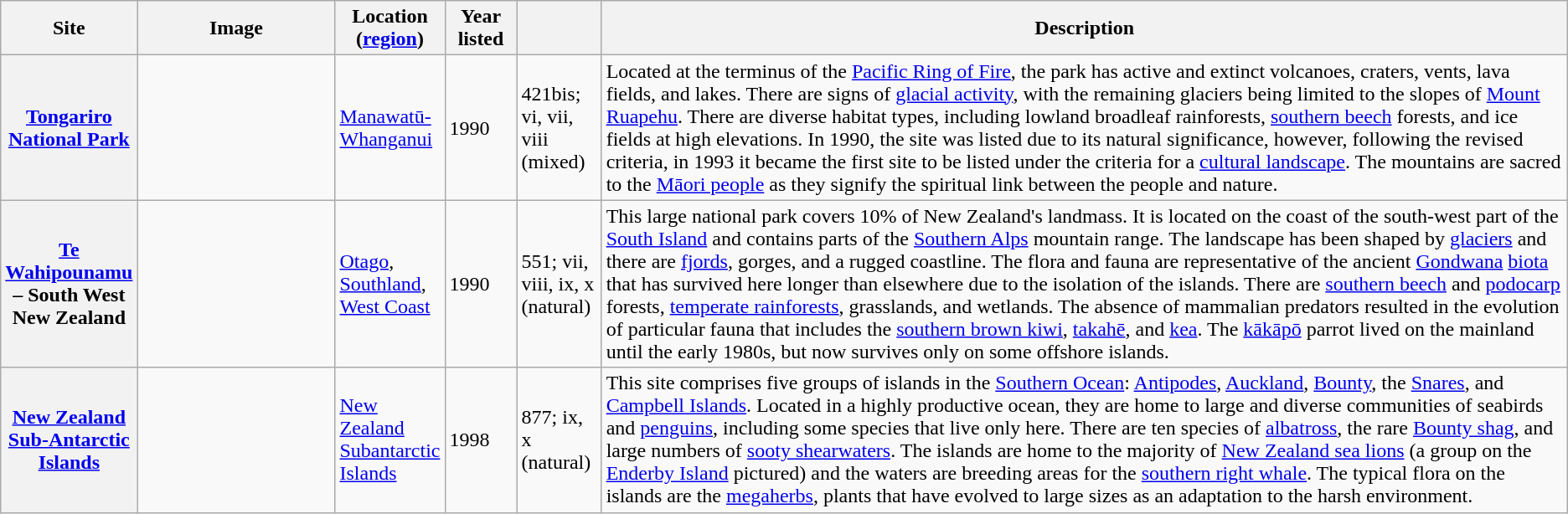<table class="wikitable sortable plainrowheaders">
<tr>
<th style="width:100px;" scope="col">Site</th>
<th class="unsortable"  style="width:150px;" scope="col">Image</th>
<th style="width:80px;" scope="col">Location (<a href='#'>region</a>)</th>
<th style="width:50px;" scope="col">Year listed</th>
<th style="width:60px;" scope="col" data-sort-type="number"></th>
<th scope="col" class="unsortable">Description</th>
</tr>
<tr>
<th scope="row"><a href='#'>Tongariro National Park</a></th>
<td></td>
<td><a href='#'>Manawatū-Whanganui</a></td>
<td>1990</td>
<td>421bis; vi, vii, viii (mixed)</td>
<td>Located at the terminus of the <a href='#'>Pacific Ring of Fire</a>, the park has active and extinct volcanoes, craters, vents, lava fields, and lakes. There are signs of <a href='#'>glacial activity</a>, with the remaining glaciers being limited to the slopes of <a href='#'>Mount Ruapehu</a>. There are diverse habitat types, including lowland broadleaf rainforests, <a href='#'>southern beech</a> forests, and ice fields at high elevations. In 1990, the site was listed due to its natural significance, however, following the revised criteria, in 1993 it became the first site to be listed under the criteria for a <a href='#'>cultural landscape</a>. The mountains are sacred to the <a href='#'>Māori people</a> as they signify the spiritual link between the people and nature.</td>
</tr>
<tr>
<th scope="row"><a href='#'>Te Wahipounamu</a> – South West New Zealand</th>
<td></td>
<td><a href='#'>Otago</a>, <a href='#'>Southland</a>, <a href='#'>West Coast</a></td>
<td>1990</td>
<td>551; vii, viii, ix, x (natural)</td>
<td>This large national park covers 10% of New Zealand's landmass. It is located on the coast of the south-west part of the <a href='#'>South Island</a> and contains parts of the <a href='#'>Southern Alps</a> mountain range. The landscape has been shaped by <a href='#'>glaciers</a> and there are <a href='#'>fjords</a>, gorges, and a rugged coastline. The flora and fauna are representative of the ancient <a href='#'>Gondwana</a> <a href='#'>biota</a> that has survived here longer than elsewhere due to the isolation of the islands. There are <a href='#'>southern beech</a> and <a href='#'>podocarp</a> forests, <a href='#'>temperate rainforests</a>, grasslands, and wetlands. The absence of mammalian predators resulted in the evolution of particular fauna that includes the <a href='#'>southern brown kiwi</a>, <a href='#'>takahē</a>, and <a href='#'>kea</a>. The <a href='#'>kākāpō</a> parrot lived on the mainland until the early 1980s, but now survives only on some offshore islands.</td>
</tr>
<tr>
<th scope="row"><a href='#'>New Zealand Sub-Antarctic Islands</a></th>
<td></td>
<td><a href='#'>New Zealand Subantarctic Islands</a></td>
<td>1998</td>
<td>877; ix, x (natural)</td>
<td>This site comprises five groups of islands in the <a href='#'>Southern Ocean</a>: <a href='#'>Antipodes</a>, <a href='#'>Auckland</a>, <a href='#'>Bounty</a>, the <a href='#'>Snares</a>, and <a href='#'>Campbell Islands</a>. Located in a highly productive ocean, they are home to large and diverse communities of seabirds and <a href='#'>penguins</a>, including some species that live only here. There are ten species of <a href='#'>albatross</a>, the rare <a href='#'>Bounty shag</a>, and large numbers of <a href='#'>sooty shearwaters</a>. The islands are home to the majority of <a href='#'>New Zealand sea lions</a> (a group on the <a href='#'>Enderby Island</a> pictured) and the waters are breeding areas for the <a href='#'>southern right whale</a>. The typical flora on the islands are the <a href='#'>megaherbs</a>, plants that have evolved to large sizes as an adaptation to the harsh environment.</td>
</tr>
</table>
